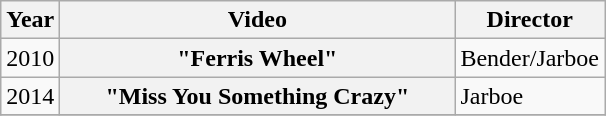<table class="wikitable plainrowheaders">
<tr>
<th>Year</th>
<th style="width:16em;">Video</th>
<th>Director</th>
</tr>
<tr>
<td>2010</td>
<th scope="row">"Ferris Wheel"</th>
<td>Bender/Jarboe</td>
</tr>
<tr>
<td>2014</td>
<th scope="row">"Miss You Something Crazy"</th>
<td>Jarboe</td>
</tr>
<tr>
</tr>
</table>
